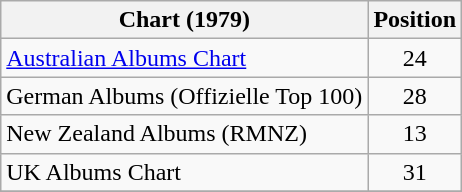<table class="wikitable" style="text-align:center;">
<tr>
<th>Chart (1979)</th>
<th>Position</th>
</tr>
<tr>
<td align="left"><a href='#'>Australian Albums Chart</a></td>
<td>24</td>
</tr>
<tr>
<td align="left">German Albums (Offizielle Top 100)</td>
<td>28</td>
</tr>
<tr>
<td align="left">New Zealand Albums (RMNZ)</td>
<td>13</td>
</tr>
<tr>
<td align="left">UK Albums Chart</td>
<td>31</td>
</tr>
<tr>
</tr>
</table>
